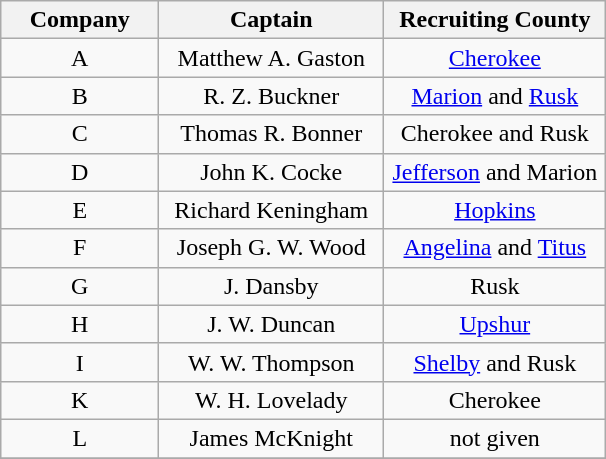<table class="wikitable" style="text-align:center; width:32%;">
<tr>
<th width=6%>Company</th>
<th width=13%>Captain</th>
<th width=13%>Recruiting County</th>
</tr>
<tr>
<td rowspan=1>A</td>
<td>Matthew A. Gaston</td>
<td><a href='#'>Cherokee</a></td>
</tr>
<tr>
<td rowspan=1>B</td>
<td>R. Z. Buckner</td>
<td><a href='#'>Marion</a> and <a href='#'>Rusk</a></td>
</tr>
<tr>
<td rowspan=1>C</td>
<td>Thomas R. Bonner</td>
<td>Cherokee and Rusk</td>
</tr>
<tr>
<td rowspan=1>D</td>
<td>John K. Cocke</td>
<td><a href='#'>Jefferson</a> and Marion</td>
</tr>
<tr>
<td rowspan=1>E</td>
<td>Richard Keningham</td>
<td><a href='#'>Hopkins</a></td>
</tr>
<tr>
<td rowspan=1>F</td>
<td>Joseph G. W. Wood</td>
<td><a href='#'>Angelina</a> and <a href='#'>Titus</a></td>
</tr>
<tr>
<td rowspan=1>G</td>
<td>J. Dansby</td>
<td>Rusk</td>
</tr>
<tr>
<td rowspan=1>H</td>
<td>J. W. Duncan</td>
<td><a href='#'>Upshur</a></td>
</tr>
<tr>
<td rowspan=1>I</td>
<td>W. W. Thompson</td>
<td><a href='#'>Shelby</a> and Rusk</td>
</tr>
<tr>
<td rowspan=1>K</td>
<td>W. H. Lovelady</td>
<td>Cherokee</td>
</tr>
<tr>
<td rowspan=1>L</td>
<td>James McKnight</td>
<td>not given</td>
</tr>
<tr>
</tr>
</table>
